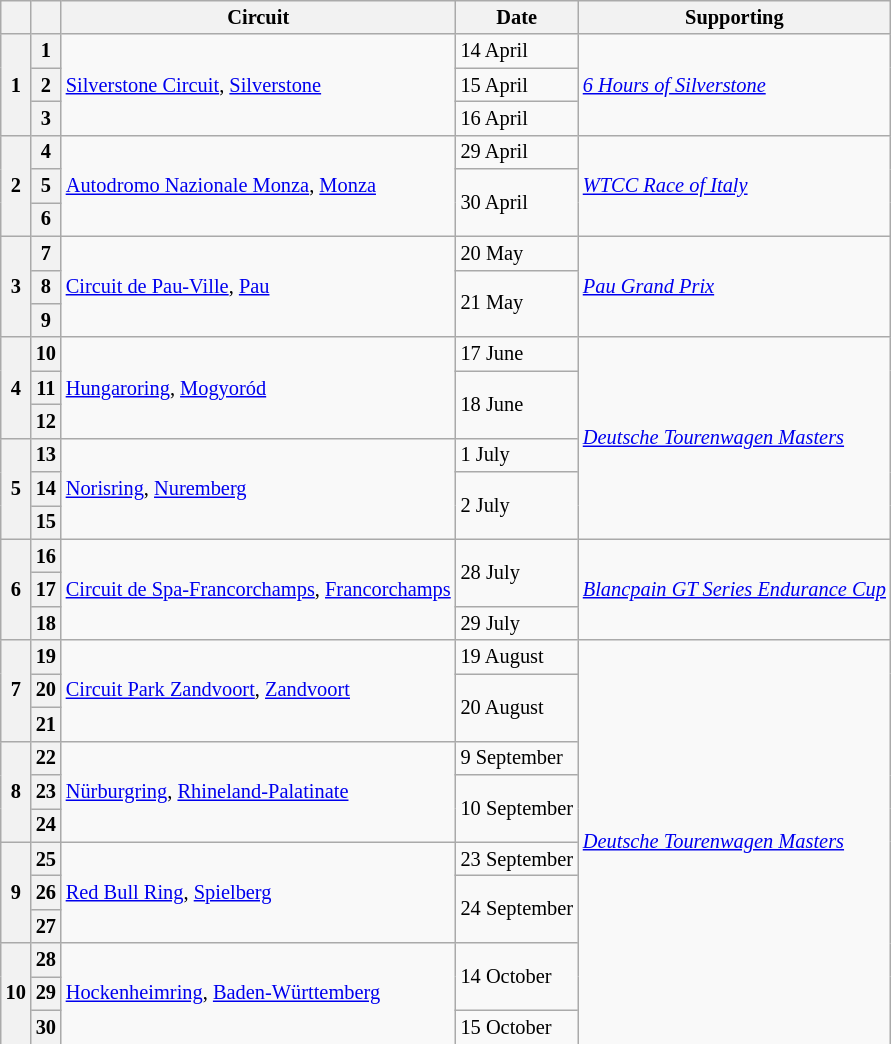<table class="wikitable" style="font-size: 85%">
<tr>
<th></th>
<th></th>
<th>Circuit</th>
<th>Date</th>
<th>Supporting</th>
</tr>
<tr>
<th rowspan=3>1</th>
<th>1</th>
<td rowspan=3> <a href='#'>Silverstone Circuit</a>, <a href='#'>Silverstone</a></td>
<td>14 April</td>
<td rowspan=3><a href='#'><em>6 Hours of Silverstone</em></a></td>
</tr>
<tr>
<th>2</th>
<td>15 April</td>
</tr>
<tr>
<th>3</th>
<td>16 April</td>
</tr>
<tr>
<th rowspan=3>2</th>
<th>4</th>
<td rowspan=3> <a href='#'>Autodromo Nazionale Monza</a>, <a href='#'>Monza</a></td>
<td>29 April</td>
<td rowspan=3><a href='#'><em>WTCC Race of Italy</em></a></td>
</tr>
<tr>
<th>5</th>
<td rowspan=2>30 April</td>
</tr>
<tr>
<th>6</th>
</tr>
<tr>
<th rowspan=3>3</th>
<th>7</th>
<td rowspan=3> <a href='#'>Circuit de Pau-Ville</a>, <a href='#'>Pau</a></td>
<td>20 May</td>
<td rowspan=3><em><a href='#'>Pau Grand Prix</a></em></td>
</tr>
<tr>
<th>8</th>
<td rowspan=2>21 May</td>
</tr>
<tr>
<th>9</th>
</tr>
<tr>
<th rowspan=3>4</th>
<th>10</th>
<td rowspan=3> <a href='#'>Hungaroring</a>, <a href='#'>Mogyoród</a></td>
<td>17 June</td>
<td rowspan=6><em><a href='#'>Deutsche Tourenwagen Masters</a></em></td>
</tr>
<tr>
<th>11</th>
<td rowspan=2>18 June</td>
</tr>
<tr>
<th>12</th>
</tr>
<tr>
<th rowspan=3>5</th>
<th>13</th>
<td rowspan=3> <a href='#'>Norisring</a>, <a href='#'>Nuremberg</a></td>
<td>1 July</td>
</tr>
<tr>
<th>14</th>
<td rowspan=2>2 July</td>
</tr>
<tr>
<th>15</th>
</tr>
<tr>
<th rowspan=3>6</th>
<th>16</th>
<td rowspan=3> <a href='#'>Circuit de Spa-Francorchamps</a>, <a href='#'>Francorchamps</a></td>
<td rowspan=2>28 July</td>
<td rowspan=3><em><a href='#'>Blancpain GT Series Endurance Cup</a></em></td>
</tr>
<tr>
<th>17</th>
</tr>
<tr>
<th>18</th>
<td>29 July</td>
</tr>
<tr>
<th rowspan=3>7</th>
<th>19</th>
<td rowspan=3> <a href='#'>Circuit Park Zandvoort</a>, <a href='#'>Zandvoort</a></td>
<td>19 August</td>
<td rowspan=12><em><a href='#'>Deutsche Tourenwagen Masters</a></em></td>
</tr>
<tr>
<th>20</th>
<td rowspan=2>20 August</td>
</tr>
<tr>
<th>21</th>
</tr>
<tr>
<th rowspan=3>8</th>
<th>22</th>
<td rowspan=3> <a href='#'>Nürburgring</a>, <a href='#'>Rhineland-Palatinate</a></td>
<td>9 September</td>
</tr>
<tr>
<th>23</th>
<td rowspan=2>10 September</td>
</tr>
<tr>
<th>24</th>
</tr>
<tr>
<th rowspan=3>9</th>
<th>25</th>
<td rowspan=3> <a href='#'>Red Bull Ring</a>, <a href='#'>Spielberg</a></td>
<td>23 September</td>
</tr>
<tr>
<th>26</th>
<td rowspan=2>24 September</td>
</tr>
<tr>
<th>27</th>
</tr>
<tr>
<th rowspan=3>10</th>
<th>28</th>
<td rowspan=3> <a href='#'>Hockenheimring</a>, <a href='#'>Baden-Württemberg</a></td>
<td rowspan=2>14 October</td>
</tr>
<tr>
<th>29</th>
</tr>
<tr>
<th>30</th>
<td>15 October</td>
</tr>
</table>
